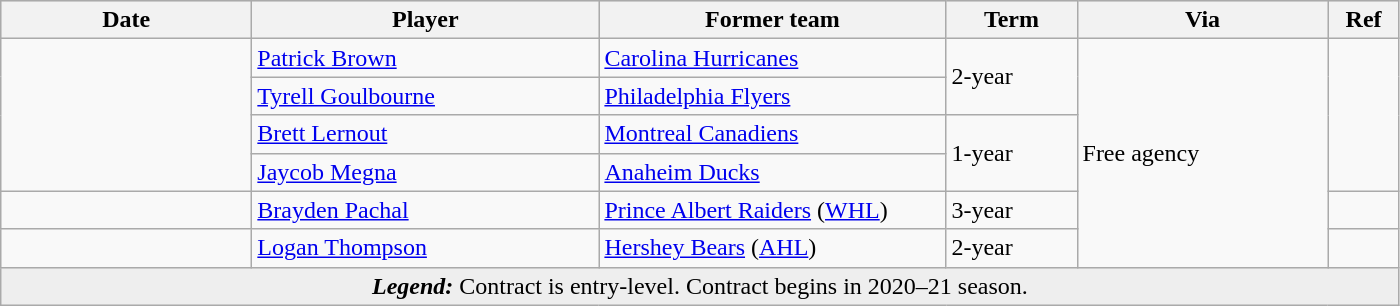<table class="wikitable">
<tr style="background:#ddd; text-align:center;">
<th style="width: 10em;">Date</th>
<th style="width: 14em;">Player</th>
<th style="width: 14em;">Former team</th>
<th style="width: 5em;">Term</th>
<th style="width: 10em;">Via</th>
<th style="width: 2.5em;">Ref</th>
</tr>
<tr>
<td rowspan="4"></td>
<td><a href='#'>Patrick Brown</a></td>
<td><a href='#'>Carolina Hurricanes</a></td>
<td rowspan="2">2-year</td>
<td rowspan="6">Free agency</td>
<td rowspan="4"></td>
</tr>
<tr>
<td><a href='#'>Tyrell Goulbourne</a></td>
<td><a href='#'>Philadelphia Flyers</a></td>
</tr>
<tr>
<td><a href='#'>Brett Lernout</a></td>
<td><a href='#'>Montreal Canadiens</a></td>
<td rowspan="2">1-year</td>
</tr>
<tr>
<td><a href='#'>Jaycob Megna</a></td>
<td><a href='#'>Anaheim Ducks</a></td>
</tr>
<tr>
<td></td>
<td><a href='#'>Brayden Pachal</a></td>
<td><a href='#'>Prince Albert Raiders</a> (<a href='#'>WHL</a>)</td>
<td>3-year</td>
<td></td>
</tr>
<tr>
<td></td>
<td><a href='#'>Logan Thompson</a></td>
<td><a href='#'>Hershey Bears</a> (<a href='#'>AHL</a>)</td>
<td>2-year</td>
<td></td>
</tr>
<tr>
<td colspan="6" style="text-align:center" bgcolor="eeeeee"><strong><em>Legend:</em></strong>  Contract is entry-level.  Contract begins in 2020–21 season.</td>
</tr>
</table>
